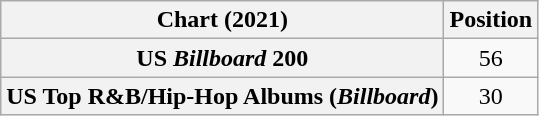<table class="wikitable sortable plainrowheaders" style="text-align:center">
<tr>
<th scope="col">Chart (2021)</th>
<th scope="col">Position</th>
</tr>
<tr>
<th scope="row">US <em>Billboard</em> 200</th>
<td>56</td>
</tr>
<tr>
<th scope="row">US Top R&B/Hip-Hop Albums (<em>Billboard</em>)</th>
<td>30</td>
</tr>
</table>
